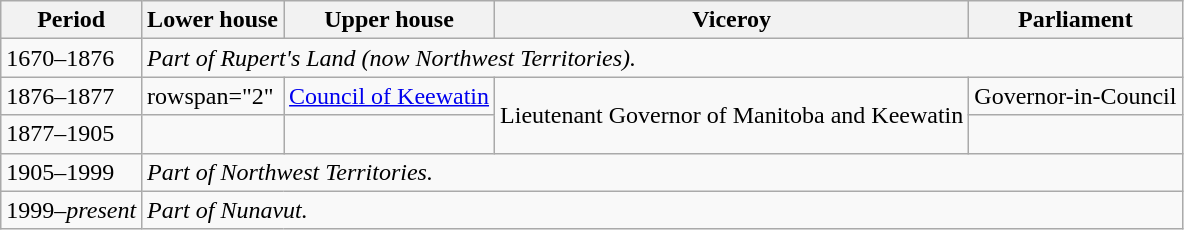<table class="wikitable">
<tr>
<th>Period</th>
<th>Lower house</th>
<th>Upper house</th>
<th>Viceroy</th>
<th>Parliament</th>
</tr>
<tr>
<td>1670–1876</td>
<td colspan="4"><em>Part of Rupert's Land (now Northwest Territories).</em></td>
</tr>
<tr>
<td>1876–1877</td>
<td>rowspan="2" </td>
<td><a href='#'>Council of Keewatin</a></td>
<td rowspan="2">Lieutenant Governor of Manitoba and Keewatin</td>
<td>Governor-in-Council</td>
</tr>
<tr>
<td>1877–1905</td>
<td></td>
<td></td>
</tr>
<tr>
<td>1905–1999</td>
<td colspan="4"><em>Part of Northwest Territories.</em></td>
</tr>
<tr>
<td>1999–<em>present</em></td>
<td colspan="4"><em>Part of Nunavut.</em></td>
</tr>
</table>
